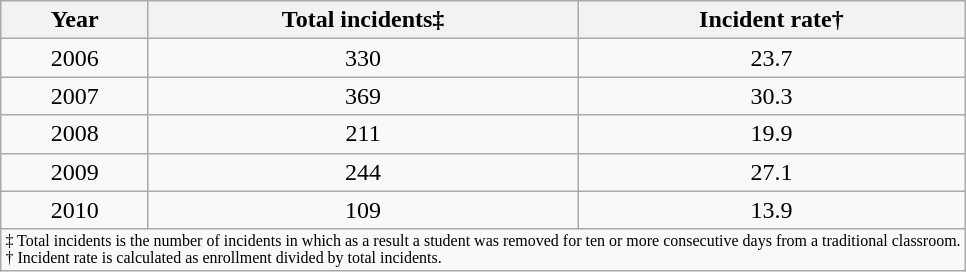<table class="wikitable collapsible sortable" style="margin: 1em auto 1em auto;">
<tr align="center">
<th>Year</th>
<th>Total incidents‡</th>
<th>Incident rate†</th>
</tr>
<tr align="center">
<td>2006</td>
<td>330</td>
<td>23.7</td>
</tr>
<tr align="center">
<td>2007</td>
<td>369</td>
<td>30.3</td>
</tr>
<tr align="center">
<td>2008</td>
<td>211</td>
<td>19.9</td>
</tr>
<tr align="center">
<td>2009</td>
<td>244</td>
<td>27.1</td>
</tr>
<tr align="center">
<td>2010</td>
<td>109</td>
<td>13.9</td>
</tr>
<tr class="sortbottom">
<td colspan="4" style="font-size: 8pt">‡ Total incidents is the number of incidents in which as a result a student was removed for ten or more consecutive days from a traditional classroom. <br> † Incident rate is calculated as enrollment divided by total incidents.</td>
</tr>
</table>
